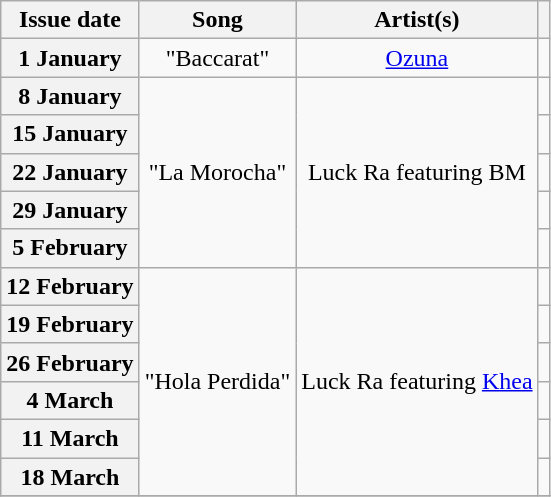<table class="wikitable plainrowheaders" style="text-align: center">
<tr>
<th scope="col">Issue date</th>
<th scope="col">Song</th>
<th scope="col">Artist(s)</th>
<th scope="col"></th>
</tr>
<tr>
<th scope="row">1 January</th>
<td>"Baccarat"</td>
<td><a href='#'>Ozuna</a></td>
<td></td>
</tr>
<tr>
<th scope="row">8 January</th>
<td rowspan="5">"La Morocha"</td>
<td rowspan="5">Luck Ra featuring BM</td>
<td></td>
</tr>
<tr>
<th scope="row">15 January</th>
<td></td>
</tr>
<tr>
<th scope="row">22 January</th>
<td></td>
</tr>
<tr>
<th scope="row">29 January</th>
<td></td>
</tr>
<tr>
<th scope="row">5 February</th>
<td></td>
</tr>
<tr>
<th scope="row">12 February</th>
<td rowspan="6">"Hola Perdida"</td>
<td rowspan="6">Luck Ra featuring <a href='#'>Khea</a></td>
<td></td>
</tr>
<tr>
<th scope="row">19 February</th>
<td></td>
</tr>
<tr>
<th scope="row">26 February</th>
<td></td>
</tr>
<tr>
<th scope="row">4 March</th>
<td></td>
</tr>
<tr>
<th scope="row">11 March</th>
<td></td>
</tr>
<tr>
<th scope="row">18 March</th>
<td></td>
</tr>
<tr>
</tr>
</table>
